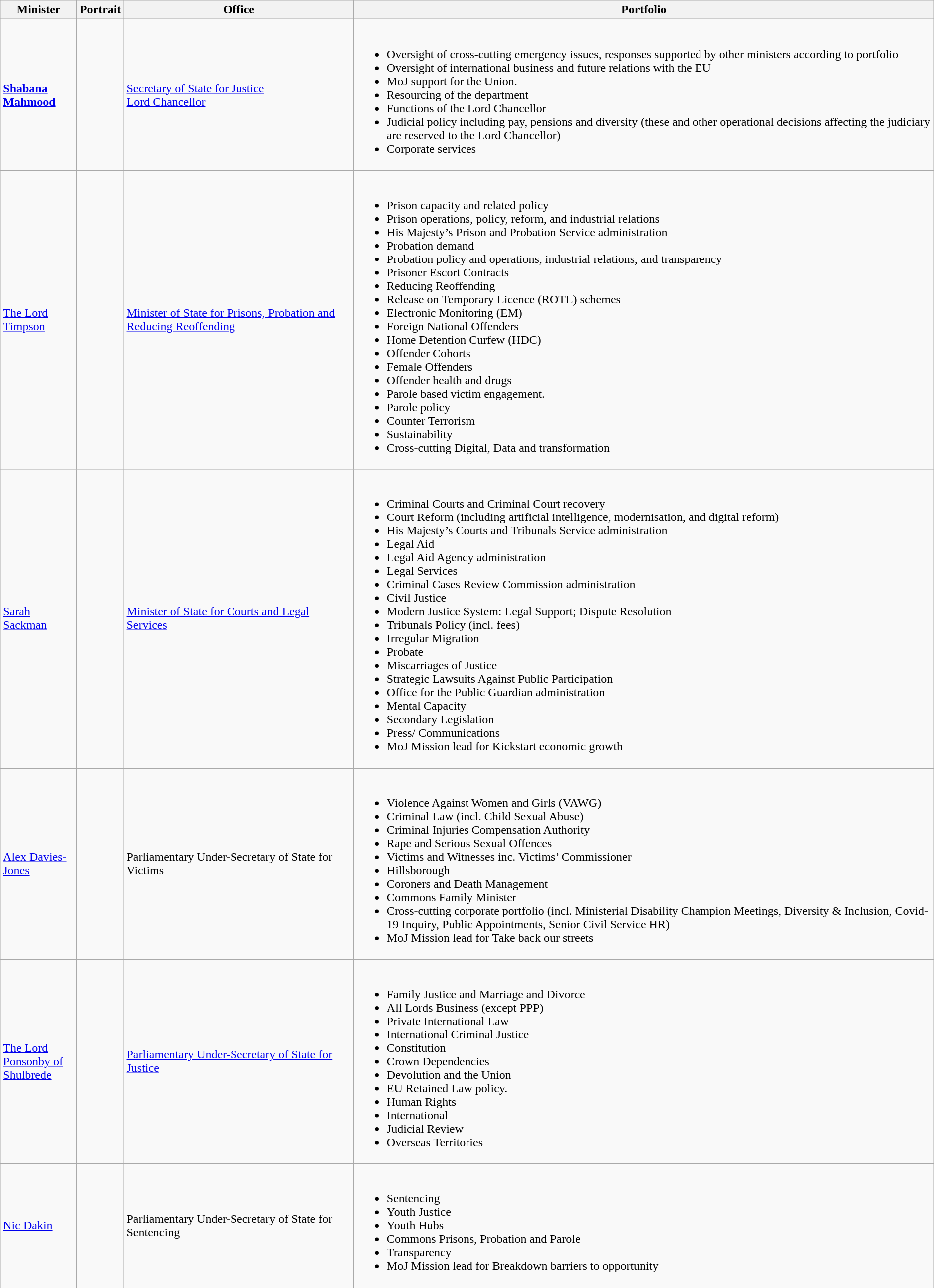<table class=wikitable>
<tr>
<th width=95x>Minister</th>
<th>Portrait</th>
<th>Office</th>
<th>Portfolio</th>
</tr>
<tr>
<td> <strong><a href='#'>Shabana Mahmood</a></strong> </td>
<td></td>
<td><a href='#'>Secretary of State for Justice</a><br><a href='#'>Lord Chancellor</a></td>
<td><br><ul><li>Oversight of cross-cutting emergency issues, responses supported by other ministers according to portfolio</li><li>Oversight of international business and future relations with the EU</li><li>MoJ support for the Union.</li><li>Resourcing of the department</li><li>Functions of the Lord Chancellor</li><li>Judicial policy including pay, pensions and diversity (these and other operational decisions affecting the judiciary are reserved to the Lord Chancellor)</li><li>Corporate services</li></ul></td>
</tr>
<tr>
<td> <a href='#'>The Lord Timpson</a></td>
<td></td>
<td><a href='#'>Minister of State for Prisons, Probation and Reducing Reoffending</a></td>
<td><br><ul><li>Prison capacity and related policy</li><li>Prison operations, policy, reform, and industrial relations</li><li>His Majesty’s Prison and Probation Service administration</li><li>Probation demand</li><li>Probation policy and operations, industrial relations, and transparency</li><li>Prisoner Escort Contracts</li><li>Reducing Reoffending</li><li>Release on Temporary Licence (ROTL) schemes</li><li>Electronic Monitoring (EM)</li><li>Foreign National Offenders</li><li>Home Detention Curfew (HDC)</li><li>Offender Cohorts</li><li>Female Offenders</li><li>Offender health and drugs</li><li>Parole based victim engagement.</li><li>Parole policy</li><li>Counter Terrorism</li><li>Sustainability</li><li>Cross-cutting Digital, Data and transformation</li></ul></td>
</tr>
<tr>
<td><a href='#'>Sarah Sackman</a> </td>
<td></td>
<td><a href='#'>Minister of State for Courts and Legal Services</a></td>
<td><br><ul><li>Criminal Courts and Criminal Court recovery</li><li>Court Reform (including artificial intelligence, modernisation, and digital reform)</li><li>His Majesty’s Courts and Tribunals Service administration</li><li>Legal Aid</li><li>Legal Aid Agency administration</li><li>Legal Services</li><li>Criminal Cases Review Commission administration</li><li>Civil Justice</li><li>Modern Justice System: Legal Support; Dispute Resolution</li><li>Tribunals Policy (incl. fees)</li><li>Irregular Migration</li><li>Probate</li><li>Miscarriages of Justice</li><li>Strategic Lawsuits Against Public Participation</li><li>Office for the Public Guardian administration</li><li>Mental Capacity</li><li>Secondary Legislation</li><li>Press/ Communications</li><li>MoJ Mission lead for Kickstart economic growth</li></ul></td>
</tr>
<tr>
<td><a href='#'>Alex Davies-Jones</a> </td>
<td></td>
<td>Parliamentary Under-Secretary of State for Victims</td>
<td><br><ul><li>Violence Against Women and Girls (VAWG)</li><li>Criminal Law (incl. Child Sexual Abuse)</li><li>Criminal Injuries Compensation Authority</li><li>Rape and Serious Sexual Offences</li><li>Victims and Witnesses inc. Victims’ Commissioner</li><li>Hillsborough</li><li>Coroners and Death Management</li><li>Commons Family Minister</li><li>Cross-cutting corporate portfolio (incl. Ministerial Disability Champion Meetings, Diversity & Inclusion, Covid-19 Inquiry, Public Appointments, Senior Civil Service HR)</li><li>MoJ Mission lead for Take back our streets</li></ul></td>
</tr>
<tr>
<td> <a href='#'>The Lord Ponsonby of Shulbrede</a></td>
<td></td>
<td><a href='#'>Parliamentary Under-Secretary of State for Justice</a></td>
<td><br><ul><li>Family Justice and Marriage and Divorce</li><li>All Lords Business (except PPP)</li><li>Private International Law</li><li>International Criminal Justice</li><li>Constitution</li><li>Crown Dependencies</li><li>Devolution and the Union</li><li>EU Retained Law policy.</li><li>Human Rights</li><li>International</li><li>Judicial Review</li><li>Overseas Territories</li></ul></td>
</tr>
<tr>
<td><a href='#'>Nic Dakin</a> </td>
<td></td>
<td>Parliamentary Under-Secretary of State for Sentencing</td>
<td><br><ul><li>Sentencing</li><li>Youth Justice</li><li>Youth Hubs</li><li>Commons Prisons, Probation and Parole</li><li>Transparency</li><li>MoJ Mission lead for Breakdown barriers to opportunity</li></ul></td>
</tr>
</table>
